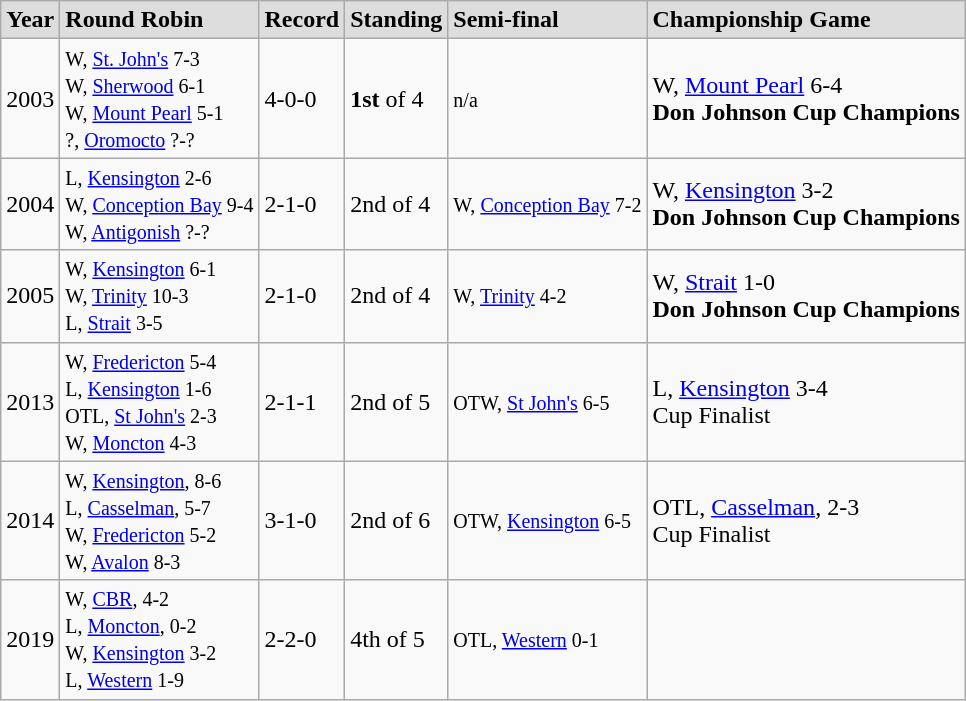<table class="wikitable">
<tr style="font-weight:bold; background-color:#dddddd;" |>
<td>Year</td>
<td>Round Robin</td>
<td>Record</td>
<td>Standing</td>
<td>Semi-final</td>
<td>Championship Game</td>
</tr>
<tr>
<td>2003</td>
<td><small>W, <a href='#'>St. John's</a> 7-3<br>W, <a href='#'>Sherwood</a> 6-1<br>W, <a href='#'>Mount Pearl</a> 5-1<br>?, <a href='#'>Oromocto</a> ?-?</small></td>
<td>4-0-0</td>
<td><strong>1st</strong> of 4</td>
<td><small>n/a</small></td>
<td>W, <a href='#'>Mount Pearl</a> 6-4<br><strong>Don Johnson Cup Champions</strong></td>
</tr>
<tr>
<td>2004</td>
<td><small>L, <a href='#'>Kensington</a> 2-6<br>W, <a href='#'>Conception Bay</a> 9-4<br>W, <a href='#'>Antigonish</a> ?-?</small></td>
<td>2-1-0</td>
<td>2nd of 4</td>
<td><small>W, <a href='#'>Conception Bay</a> 7-2</small></td>
<td>W, <a href='#'>Kensington</a> 3-2<br><strong>Don Johnson Cup Champions</strong></td>
</tr>
<tr>
<td>2005</td>
<td><small>W, <a href='#'>Kensington</a> 6-1<br>W, <a href='#'>Trinity</a> 10-3<br>L, <a href='#'>Strait</a> 3-5</small></td>
<td>2-1-0</td>
<td>2nd of 4</td>
<td><small>W, <a href='#'>Trinity</a> 4-2</small></td>
<td>W, <a href='#'>Strait</a> 1-0<br><strong>Don Johnson Cup Champions</strong></td>
</tr>
<tr>
<td>2013</td>
<td><small> W, <a href='#'>Fredericton</a> 5-4<br>L, <a href='#'>Kensington</a> 1-6<br>OTL, <a href='#'>St John's</a> 2-3<br>W, <a href='#'>Moncton</a> 4-3</small></td>
<td>2-1-1</td>
<td>2nd of 5</td>
<td><small>OTW, <a href='#'>St John's</a> 6-5</small></td>
<td>L, <a href='#'>Kensington</a> 3-4<br>Cup Finalist</td>
</tr>
<tr>
<td>2014</td>
<td><small> W, <a href='#'>Kensington</a>, 8-6<br>L, <a href='#'>Casselman</a>, 5-7<br>W, <a href='#'>Fredericton</a> 5-2<br>W, <a href='#'>Avalon</a> 8-3</small></td>
<td>3-1-0</td>
<td>2nd of 6</td>
<td><small>OTW, <a href='#'>Kensington</a>  6-5</small></td>
<td>OTL, <a href='#'>Casselman</a>, 2-3<br>Cup Finalist</td>
</tr>
<tr>
<td>2019</td>
<td><small> W, <a href='#'>CBR</a>, 4-2<br>L, <a href='#'>Moncton</a>, 0-2<br>W, <a href='#'>Kensington</a> 3-2<br>L, <a href='#'>Western</a> 1-9</small></td>
<td>2-2-0</td>
<td>4th of 5</td>
<td><small>OTL, <a href='#'>Western</a>  0-1</small></td>
<td></td>
</tr>
</table>
